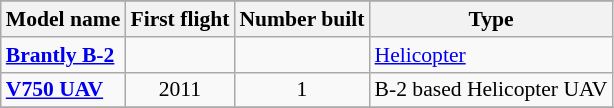<table class="wikitable" align=center style="font-size:90%;">
<tr>
</tr>
<tr style="background:#efefef;">
<th>Model name</th>
<th>First flight</th>
<th>Number built</th>
<th>Type</th>
</tr>
<tr>
<td align=left><strong><a href='#'>Brantly B-2</a></strong></td>
<td align=center></td>
<td align=center></td>
<td align=left><a href='#'>Helicopter</a></td>
</tr>
<tr>
<td align=left><strong><a href='#'>V750 UAV</a></strong></td>
<td align=center>2011</td>
<td align=center>1</td>
<td align=left>B-2 based Helicopter UAV</td>
</tr>
<tr>
</tr>
</table>
